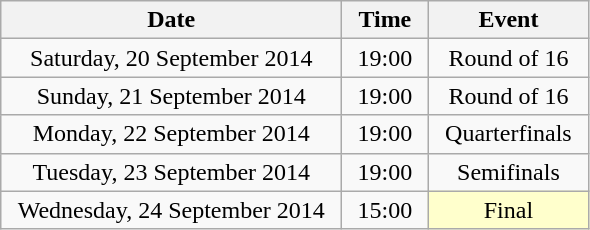<table class = "wikitable" style="text-align:center;">
<tr>
<th width=220>Date</th>
<th width=50>Time</th>
<th width=100>Event</th>
</tr>
<tr>
<td>Saturday, 20 September 2014</td>
<td>19:00</td>
<td>Round of 16</td>
</tr>
<tr>
<td>Sunday, 21 September 2014</td>
<td>19:00</td>
<td>Round of 16</td>
</tr>
<tr>
<td>Monday, 22 September 2014</td>
<td>19:00</td>
<td>Quarterfinals</td>
</tr>
<tr>
<td>Tuesday, 23 September 2014</td>
<td>19:00</td>
<td>Semifinals</td>
</tr>
<tr>
<td>Wednesday, 24 September 2014</td>
<td>15:00</td>
<td bgcolor=ffffcc>Final</td>
</tr>
</table>
